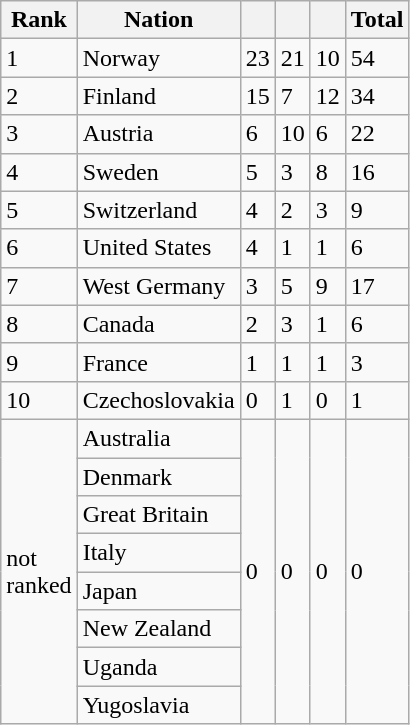<table class="wikitable">
<tr>
<th>Rank</th>
<th>Nation</th>
<th></th>
<th></th>
<th></th>
<th>Total</th>
</tr>
<tr>
<td>1</td>
<td>Norway</td>
<td>23</td>
<td>21</td>
<td>10</td>
<td>54</td>
</tr>
<tr>
<td>2</td>
<td>Finland</td>
<td>15</td>
<td>7</td>
<td>12</td>
<td>34</td>
</tr>
<tr>
<td>3</td>
<td>Austria</td>
<td>6</td>
<td>10</td>
<td>6</td>
<td>22</td>
</tr>
<tr>
<td>4</td>
<td>Sweden</td>
<td>5</td>
<td>3</td>
<td>8</td>
<td>16</td>
</tr>
<tr>
<td>5</td>
<td>Switzerland</td>
<td>4</td>
<td>2</td>
<td>3</td>
<td>9</td>
</tr>
<tr>
<td>6</td>
<td>United States</td>
<td>4</td>
<td>1</td>
<td>1</td>
<td>6</td>
</tr>
<tr>
<td>7</td>
<td>West Germany</td>
<td>3</td>
<td>5</td>
<td>9</td>
<td>17</td>
</tr>
<tr>
<td>8</td>
<td>Canada</td>
<td>2</td>
<td>3</td>
<td>1</td>
<td>6</td>
</tr>
<tr>
<td>9</td>
<td>France</td>
<td>1</td>
<td>1</td>
<td>1</td>
<td>3</td>
</tr>
<tr>
<td>10</td>
<td>Czechoslovakia</td>
<td>0</td>
<td>1</td>
<td>0</td>
<td>1</td>
</tr>
<tr>
<td rowspan="8">not<br>ranked</td>
<td>Australia</td>
<td rowspan="8">0</td>
<td rowspan="8">0</td>
<td rowspan="8">0</td>
<td rowspan="8">0</td>
</tr>
<tr>
<td>Denmark</td>
</tr>
<tr>
<td>Great Britain</td>
</tr>
<tr>
<td>Italy</td>
</tr>
<tr>
<td>Japan</td>
</tr>
<tr>
<td>New Zealand</td>
</tr>
<tr>
<td>Uganda</td>
</tr>
<tr>
<td>Yugoslavia</td>
</tr>
</table>
